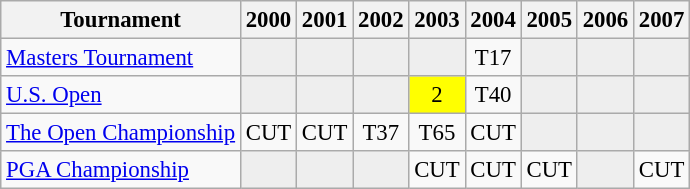<table class="wikitable" style="font-size:95%;text-align:center;">
<tr>
<th>Tournament</th>
<th>2000</th>
<th>2001</th>
<th>2002</th>
<th>2003</th>
<th>2004</th>
<th>2005</th>
<th>2006</th>
<th>2007</th>
</tr>
<tr>
<td align=left><a href='#'>Masters Tournament</a></td>
<td style="background:#eeeeee;"></td>
<td style="background:#eeeeee;"></td>
<td style="background:#eeeeee;"></td>
<td style="background:#eeeeee;"></td>
<td>T17</td>
<td style="background:#eeeeee;"></td>
<td style="background:#eeeeee;"></td>
<td style="background:#eeeeee;"></td>
</tr>
<tr>
<td align=left><a href='#'>U.S. Open</a></td>
<td style="background:#eeeeee;"></td>
<td style="background:#eeeeee;"></td>
<td style="background:#eeeeee;"></td>
<td style="background:yellow;">2</td>
<td>T40</td>
<td style="background:#eeeeee;"></td>
<td style="background:#eeeeee;"></td>
<td style="background:#eeeeee;"></td>
</tr>
<tr>
<td align=left><a href='#'>The Open Championship</a></td>
<td>CUT</td>
<td>CUT</td>
<td>T37</td>
<td>T65</td>
<td>CUT</td>
<td style="background:#eeeeee;"></td>
<td style="background:#eeeeee;"></td>
<td style="background:#eeeeee;"></td>
</tr>
<tr>
<td align=left><a href='#'>PGA Championship</a></td>
<td style="background:#eeeeee;"></td>
<td style="background:#eeeeee;"></td>
<td style="background:#eeeeee;"></td>
<td>CUT</td>
<td>CUT</td>
<td>CUT</td>
<td style="background:#eeeeee;"></td>
<td>CUT</td>
</tr>
</table>
